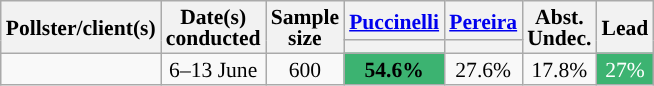<table class="wikitable" style="text-align:center;font-size:90%;line-height:14px;">
<tr>
<th rowspan="2">Pollster/client(s)</th>
<th rowspan="2">Date(s)<br>conducted</th>
<th rowspan="2">Sample<br>size</th>
<th><a href='#'>Puccinelli</a><br></th>
<th><a href='#'>Pereira</a><br></th>
<th rowspan="2">Abst.<br>Undec.</th>
<th rowspan="2">Lead</th>
</tr>
<tr>
<th class="sortable" data-sort-type="number" style="background:"></th>
<th class="sortable" data-sort-type="number" style="background:"></th>
</tr>
<tr>
<td></td>
<td>6–13 June</td>
<td>600</td>
<td style="background:#3cb371; "><strong>54.6%</strong></td>
<td>27.6%</td>
<td>17.8%</td>
<td style="background:#3cb371; color:#FFFFFF" ;">27%</td>
</tr>
</table>
